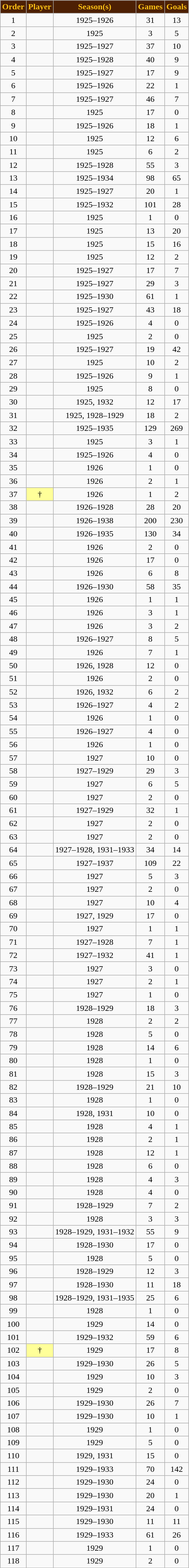<table class="wikitable sortable" style="text-align:center; width=70%">
<tr>
<th style="background: #4D2004; color: #FBBF15; font-weight:bold">Order</th>
<th style="background: #4D2004; color: #FBBF15; font-weight:bold">Player</th>
<th style="background: #4D2004; color: #FBBF15; font-weight:bold">Season(s)</th>
<th style="background: #4D2004; color: #FBBF15; font-weight:bold">Games</th>
<th style="background: #4D2004; color: #FBBF15; font-weight:bold">Goals</th>
</tr>
<tr>
<td>1</td>
<td></td>
<td>1925–1926</td>
<td>31</td>
<td>13</td>
</tr>
<tr>
<td>2</td>
<td></td>
<td>1925</td>
<td>3</td>
<td>5</td>
</tr>
<tr>
<td>3</td>
<td></td>
<td>1925–1927</td>
<td>37</td>
<td>10</td>
</tr>
<tr>
<td>4</td>
<td></td>
<td>1925–1928</td>
<td>40</td>
<td>9</td>
</tr>
<tr>
<td>5</td>
<td></td>
<td>1925–1927</td>
<td>17</td>
<td>9</td>
</tr>
<tr>
<td>6</td>
<td></td>
<td>1925–1926</td>
<td>22</td>
<td>1</td>
</tr>
<tr>
<td>7</td>
<td></td>
<td>1925–1927</td>
<td>46</td>
<td>7</td>
</tr>
<tr>
<td>8</td>
<td></td>
<td>1925</td>
<td>17</td>
<td>0</td>
</tr>
<tr>
<td>9</td>
<td></td>
<td>1925–1926</td>
<td>18</td>
<td>1</td>
</tr>
<tr>
<td>10</td>
<td></td>
<td>1925</td>
<td>12</td>
<td>6</td>
</tr>
<tr>
<td>11</td>
<td></td>
<td>1925</td>
<td>6</td>
<td>2</td>
</tr>
<tr>
<td>12</td>
<td></td>
<td>1925–1928</td>
<td>55</td>
<td>3</td>
</tr>
<tr>
<td>13</td>
<td></td>
<td>1925–1934</td>
<td>98</td>
<td>65</td>
</tr>
<tr>
<td>14</td>
<td></td>
<td>1925–1927</td>
<td>20</td>
<td>1</td>
</tr>
<tr>
<td>15</td>
<td></td>
<td>1925–1932</td>
<td>101</td>
<td>28</td>
</tr>
<tr>
<td>16</td>
<td></td>
<td>1925</td>
<td>1</td>
<td>0</td>
</tr>
<tr>
<td>17</td>
<td></td>
<td>1925</td>
<td>13</td>
<td>20</td>
</tr>
<tr>
<td>18</td>
<td></td>
<td>1925</td>
<td>15</td>
<td>16</td>
</tr>
<tr>
<td>19</td>
<td></td>
<td>1925</td>
<td>12</td>
<td>2</td>
</tr>
<tr>
<td>20</td>
<td></td>
<td>1925–1927</td>
<td>17</td>
<td>7</td>
</tr>
<tr>
<td>21</td>
<td></td>
<td>1925–1927</td>
<td>29</td>
<td>3</td>
</tr>
<tr>
<td>22</td>
<td></td>
<td>1925–1930</td>
<td>61</td>
<td>1</td>
</tr>
<tr>
<td>23</td>
<td></td>
<td>1925–1927</td>
<td>43</td>
<td>18</td>
</tr>
<tr>
<td>24</td>
<td></td>
<td>1925–1926</td>
<td>4</td>
<td>0</td>
</tr>
<tr>
<td>25</td>
<td></td>
<td>1925</td>
<td>2</td>
<td>0</td>
</tr>
<tr>
<td>26</td>
<td></td>
<td>1925–1927</td>
<td>19</td>
<td>42</td>
</tr>
<tr>
<td>27</td>
<td></td>
<td>1925</td>
<td>10</td>
<td>2</td>
</tr>
<tr>
<td>28</td>
<td></td>
<td>1925–1926</td>
<td>9</td>
<td>1</td>
</tr>
<tr>
<td>29</td>
<td></td>
<td>1925</td>
<td>8</td>
<td>0</td>
</tr>
<tr>
<td>30</td>
<td></td>
<td>1925, 1932</td>
<td>12</td>
<td>17</td>
</tr>
<tr>
<td>31</td>
<td></td>
<td>1925, 1928–1929</td>
<td>18</td>
<td>2</td>
</tr>
<tr>
<td>32</td>
<td></td>
<td>1925–1935</td>
<td>129</td>
<td>269</td>
</tr>
<tr>
<td>33</td>
<td></td>
<td>1925</td>
<td>3</td>
<td>1</td>
</tr>
<tr>
<td>34</td>
<td></td>
<td>1925–1926</td>
<td>4</td>
<td>0</td>
</tr>
<tr>
<td>35</td>
<td></td>
<td>1926</td>
<td>1</td>
<td>0</td>
</tr>
<tr>
<td>36</td>
<td></td>
<td>1926</td>
<td>2</td>
<td>1</td>
</tr>
<tr>
<td>37</td>
<td style="background:#FFFF99">†</td>
<td>1926</td>
<td>1</td>
<td>2</td>
</tr>
<tr>
<td>38</td>
<td></td>
<td>1926–1928</td>
<td>28</td>
<td>20</td>
</tr>
<tr>
<td>39</td>
<td></td>
<td>1926–1938</td>
<td>200</td>
<td>230</td>
</tr>
<tr>
<td>40</td>
<td></td>
<td>1926–1935</td>
<td>130</td>
<td>34</td>
</tr>
<tr>
<td>41</td>
<td></td>
<td>1926</td>
<td>2</td>
<td>0</td>
</tr>
<tr>
<td>42</td>
<td></td>
<td>1926</td>
<td>17</td>
<td>0</td>
</tr>
<tr>
<td>43</td>
<td></td>
<td>1926</td>
<td>6</td>
<td>8</td>
</tr>
<tr>
<td>44</td>
<td></td>
<td>1926–1930</td>
<td>58</td>
<td>35</td>
</tr>
<tr>
<td>45</td>
<td></td>
<td>1926</td>
<td>1</td>
<td>1</td>
</tr>
<tr>
<td>46</td>
<td></td>
<td>1926</td>
<td>3</td>
<td>1</td>
</tr>
<tr>
<td>47</td>
<td></td>
<td>1926</td>
<td>3</td>
<td>2</td>
</tr>
<tr>
<td>48</td>
<td></td>
<td>1926–1927</td>
<td>8</td>
<td>5</td>
</tr>
<tr>
<td>49</td>
<td></td>
<td>1926</td>
<td>7</td>
<td>1</td>
</tr>
<tr>
<td>50</td>
<td></td>
<td>1926, 1928</td>
<td>12</td>
<td>0</td>
</tr>
<tr>
<td>51</td>
<td></td>
<td>1926</td>
<td>2</td>
<td>0</td>
</tr>
<tr>
<td>52</td>
<td></td>
<td>1926, 1932</td>
<td>6</td>
<td>2</td>
</tr>
<tr>
<td>53</td>
<td></td>
<td>1926–1927</td>
<td>4</td>
<td>2</td>
</tr>
<tr>
<td>54</td>
<td></td>
<td>1926</td>
<td>1</td>
<td>0</td>
</tr>
<tr>
<td>55</td>
<td></td>
<td>1926–1927</td>
<td>4</td>
<td>0</td>
</tr>
<tr>
<td>56</td>
<td></td>
<td>1926</td>
<td>1</td>
<td>0</td>
</tr>
<tr>
<td>57</td>
<td></td>
<td>1927</td>
<td>10</td>
<td>0</td>
</tr>
<tr>
<td>58</td>
<td></td>
<td>1927–1929</td>
<td>29</td>
<td>3</td>
</tr>
<tr>
<td>59</td>
<td></td>
<td>1927</td>
<td>6</td>
<td>5</td>
</tr>
<tr>
<td>60</td>
<td></td>
<td>1927</td>
<td>2</td>
<td>0</td>
</tr>
<tr>
<td>61</td>
<td></td>
<td>1927–1929</td>
<td>32</td>
<td>1</td>
</tr>
<tr>
<td>62</td>
<td></td>
<td>1927</td>
<td>2</td>
<td>0</td>
</tr>
<tr>
<td>63</td>
<td></td>
<td>1927</td>
<td>2</td>
<td>0</td>
</tr>
<tr>
<td>64</td>
<td></td>
<td>1927–1928, 1931–1933</td>
<td>34</td>
<td>14</td>
</tr>
<tr>
<td>65</td>
<td></td>
<td>1927–1937</td>
<td>109</td>
<td>22</td>
</tr>
<tr>
<td>66</td>
<td></td>
<td>1927</td>
<td>5</td>
<td>3</td>
</tr>
<tr>
<td>67</td>
<td></td>
<td>1927</td>
<td>2</td>
<td>0</td>
</tr>
<tr>
<td>68</td>
<td></td>
<td>1927</td>
<td>10</td>
<td>4</td>
</tr>
<tr>
<td>69</td>
<td></td>
<td>1927, 1929</td>
<td>17</td>
<td>0</td>
</tr>
<tr>
<td>70</td>
<td></td>
<td>1927</td>
<td>1</td>
<td>1</td>
</tr>
<tr>
<td>71</td>
<td></td>
<td>1927–1928</td>
<td>7</td>
<td>1</td>
</tr>
<tr>
<td>72</td>
<td></td>
<td>1927–1932</td>
<td>41</td>
<td>1</td>
</tr>
<tr>
<td>73</td>
<td></td>
<td>1927</td>
<td>3</td>
<td>0</td>
</tr>
<tr>
<td>74</td>
<td></td>
<td>1927</td>
<td>2</td>
<td>1</td>
</tr>
<tr>
<td>75</td>
<td></td>
<td>1927</td>
<td>1</td>
<td>0</td>
</tr>
<tr>
<td>76</td>
<td></td>
<td>1928–1929</td>
<td>18</td>
<td>3</td>
</tr>
<tr>
<td>77</td>
<td></td>
<td>1928</td>
<td>2</td>
<td>2</td>
</tr>
<tr>
<td>78</td>
<td></td>
<td>1928</td>
<td>5</td>
<td>0</td>
</tr>
<tr>
<td>79</td>
<td></td>
<td>1928</td>
<td>14</td>
<td>6</td>
</tr>
<tr>
<td>80</td>
<td></td>
<td>1928</td>
<td>1</td>
<td>0</td>
</tr>
<tr>
<td>81</td>
<td></td>
<td>1928</td>
<td>15</td>
<td>3</td>
</tr>
<tr>
<td>82</td>
<td></td>
<td>1928–1929</td>
<td>21</td>
<td>10</td>
</tr>
<tr>
<td>83</td>
<td></td>
<td>1928</td>
<td>1</td>
<td>0</td>
</tr>
<tr>
<td>84</td>
<td></td>
<td>1928, 1931</td>
<td>10</td>
<td>0</td>
</tr>
<tr>
<td>85</td>
<td></td>
<td>1928</td>
<td>4</td>
<td>1</td>
</tr>
<tr>
<td>86</td>
<td></td>
<td>1928</td>
<td>2</td>
<td>1</td>
</tr>
<tr>
<td>87</td>
<td></td>
<td>1928</td>
<td>12</td>
<td>1</td>
</tr>
<tr>
<td>88</td>
<td></td>
<td>1928</td>
<td>6</td>
<td>0</td>
</tr>
<tr>
<td>89</td>
<td></td>
<td>1928</td>
<td>4</td>
<td>3</td>
</tr>
<tr>
<td>90</td>
<td></td>
<td>1928</td>
<td>4</td>
<td>0</td>
</tr>
<tr>
<td>91</td>
<td></td>
<td>1928–1929</td>
<td>7</td>
<td>2</td>
</tr>
<tr>
<td>92</td>
<td></td>
<td>1928</td>
<td>3</td>
<td>3</td>
</tr>
<tr>
<td>93</td>
<td></td>
<td>1928–1929, 1931–1932</td>
<td>55</td>
<td>9</td>
</tr>
<tr>
<td>94</td>
<td></td>
<td>1928–1930</td>
<td>17</td>
<td>0</td>
</tr>
<tr>
<td>95</td>
<td></td>
<td>1928</td>
<td>5</td>
<td>0</td>
</tr>
<tr>
<td>96</td>
<td></td>
<td>1928–1929</td>
<td>12</td>
<td>3</td>
</tr>
<tr>
<td>97</td>
<td></td>
<td>1928–1930</td>
<td>11</td>
<td>18</td>
</tr>
<tr>
<td>98</td>
<td></td>
<td>1928–1929, 1931–1935</td>
<td>25</td>
<td>6</td>
</tr>
<tr>
<td>99</td>
<td></td>
<td>1928</td>
<td>1</td>
<td>0</td>
</tr>
<tr>
<td>100</td>
<td></td>
<td>1929</td>
<td>14</td>
<td>0</td>
</tr>
<tr>
<td>101</td>
<td></td>
<td>1929–1932</td>
<td>59</td>
<td>6</td>
</tr>
<tr>
<td>102</td>
<td style="background:#FFFF99">†</td>
<td>1929</td>
<td>17</td>
<td>8</td>
</tr>
<tr>
<td>103</td>
<td></td>
<td>1929–1930</td>
<td>26</td>
<td>5</td>
</tr>
<tr>
<td>104</td>
<td></td>
<td>1929</td>
<td>10</td>
<td>3</td>
</tr>
<tr>
<td>105</td>
<td></td>
<td>1929</td>
<td>2</td>
<td>0</td>
</tr>
<tr>
<td>106</td>
<td></td>
<td>1929–1930</td>
<td>26</td>
<td>7</td>
</tr>
<tr>
<td>107</td>
<td></td>
<td>1929–1930</td>
<td>10</td>
<td>1</td>
</tr>
<tr>
<td>108</td>
<td></td>
<td>1929</td>
<td>1</td>
<td>0</td>
</tr>
<tr>
<td>109</td>
<td></td>
<td>1929</td>
<td>5</td>
<td>0</td>
</tr>
<tr>
<td>110</td>
<td></td>
<td>1929, 1931</td>
<td>15</td>
<td>0</td>
</tr>
<tr>
<td>111</td>
<td></td>
<td>1929–1933</td>
<td>70</td>
<td>142</td>
</tr>
<tr>
<td>112</td>
<td></td>
<td>1929–1930</td>
<td>24</td>
<td>0</td>
</tr>
<tr>
<td>113</td>
<td></td>
<td>1929–1930</td>
<td>20</td>
<td>1</td>
</tr>
<tr>
<td>114</td>
<td></td>
<td>1929–1931</td>
<td>24</td>
<td>0</td>
</tr>
<tr>
<td>115</td>
<td></td>
<td>1929–1930</td>
<td>11</td>
<td>11</td>
</tr>
<tr>
<td>116</td>
<td></td>
<td>1929–1933</td>
<td>61</td>
<td>26</td>
</tr>
<tr>
<td>117</td>
<td></td>
<td>1929</td>
<td>1</td>
<td>0</td>
</tr>
<tr>
<td>118</td>
<td></td>
<td>1929</td>
<td>2</td>
<td>0</td>
</tr>
</table>
